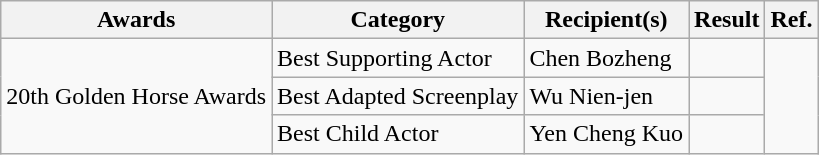<table class="wikitable">
<tr>
<th>Awards</th>
<th>Category</th>
<th>Recipient(s)</th>
<th><strong>Result</strong></th>
<th>Ref.</th>
</tr>
<tr>
<td rowspan="3">20th Golden Horse Awards</td>
<td>Best Supporting Actor</td>
<td>Chen Bozheng</td>
<td></td>
<td rowspan="3"></td>
</tr>
<tr>
<td>Best Adapted Screenplay</td>
<td>Wu Nien-jen</td>
<td></td>
</tr>
<tr>
<td>Best Child Actor</td>
<td>Yen Cheng Kuo</td>
<td></td>
</tr>
</table>
